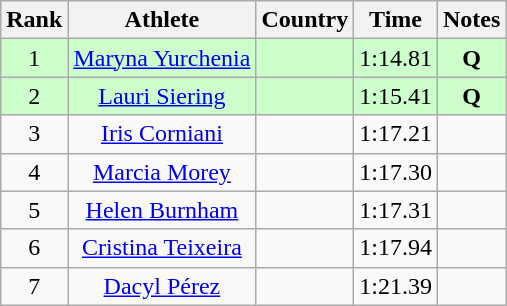<table class="wikitable sortable" style="text-align:center">
<tr>
<th>Rank</th>
<th>Athlete</th>
<th>Country</th>
<th>Time</th>
<th>Notes</th>
</tr>
<tr bgcolor=ccffcc>
<td>1</td>
<td><a href='#'>Maryna Yurchenia</a></td>
<td align=left></td>
<td>1:14.81</td>
<td><strong>Q </strong></td>
</tr>
<tr bgcolor=ccffcc>
<td>2</td>
<td><a href='#'>Lauri Siering</a></td>
<td align=left></td>
<td>1:15.41</td>
<td><strong>Q </strong></td>
</tr>
<tr>
<td>3</td>
<td><a href='#'>Iris Corniani</a></td>
<td align=left></td>
<td>1:17.21</td>
<td><strong> </strong></td>
</tr>
<tr>
<td>4</td>
<td><a href='#'>Marcia Morey</a></td>
<td align=left></td>
<td>1:17.30</td>
<td><strong> </strong></td>
</tr>
<tr>
<td>5</td>
<td><a href='#'>Helen Burnham</a></td>
<td align=left></td>
<td>1:17.31</td>
<td><strong> </strong></td>
</tr>
<tr>
<td>6</td>
<td><a href='#'>Cristina Teixeira</a></td>
<td align=left></td>
<td>1:17.94</td>
<td><strong> </strong></td>
</tr>
<tr>
<td>7</td>
<td><a href='#'>Dacyl Pérez</a></td>
<td align=left></td>
<td>1:21.39</td>
<td><strong> </strong></td>
</tr>
</table>
